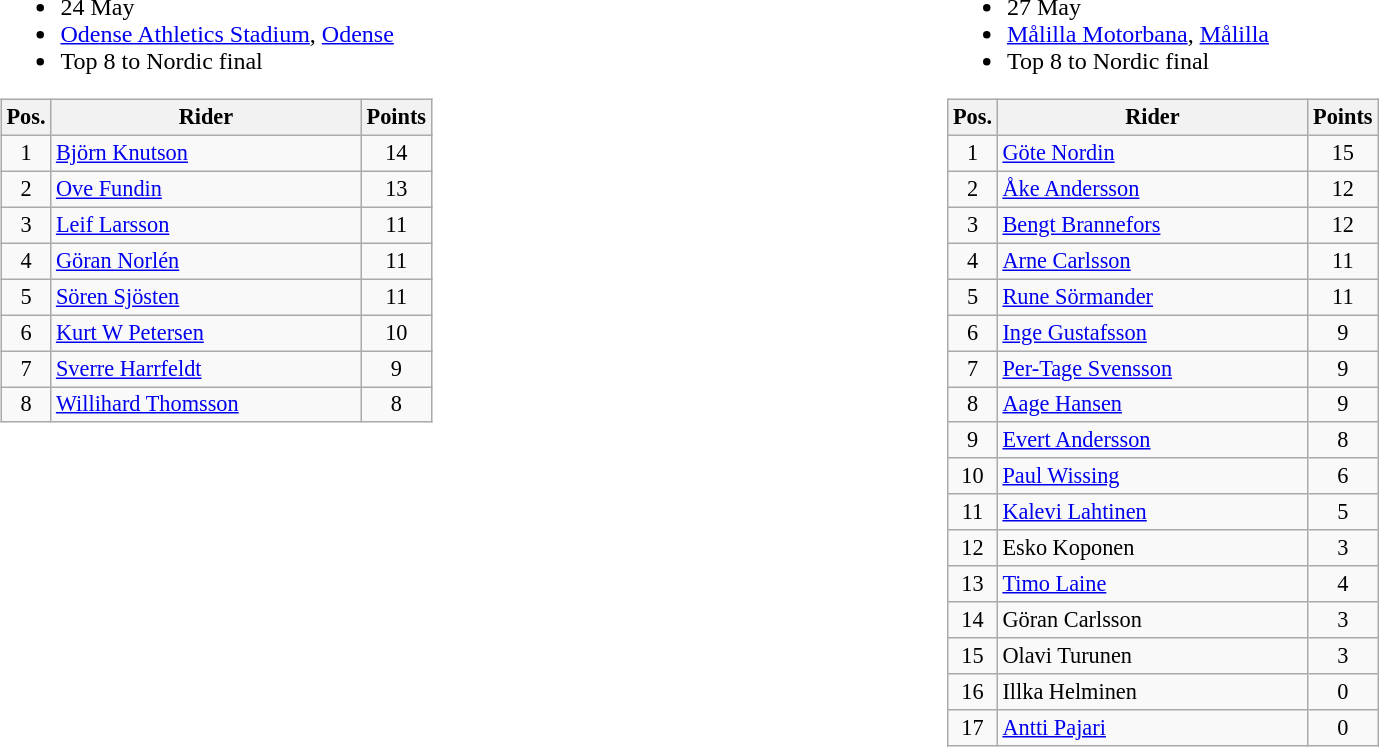<table width=100%>
<tr>
<td width=50% valign=top><br><ul><li>24 May</li><li> <a href='#'>Odense Athletics Stadium</a>, <a href='#'>Odense</a></li><li>Top 8 to Nordic final</li></ul><table class=wikitable style="font-size:93%;">
<tr>
<th width=25px>Pos.</th>
<th width=200px>Rider</th>
<th width=40px>Points</th>
</tr>
<tr align=center >
<td>1</td>
<td align=left><a href='#'>Björn Knutson</a></td>
<td>14</td>
</tr>
<tr align=center >
<td>2</td>
<td align=left><a href='#'>Ove Fundin</a></td>
<td>13</td>
</tr>
<tr align=center >
<td>3</td>
<td align=left><a href='#'>Leif Larsson</a></td>
<td>11</td>
</tr>
<tr align=center >
<td>4</td>
<td align=left><a href='#'>Göran Norlén</a></td>
<td>11</td>
</tr>
<tr align=center >
<td>5</td>
<td align=left><a href='#'>Sören Sjösten</a></td>
<td>11</td>
</tr>
<tr align=center >
<td>6</td>
<td align=left><a href='#'>Kurt W Petersen</a></td>
<td>10</td>
</tr>
<tr align=center >
<td>7</td>
<td align=left><a href='#'>Sverre Harrfeldt</a></td>
<td>9</td>
</tr>
<tr align=center >
<td>8</td>
<td align=left><a href='#'>Willihard Thomsson</a></td>
<td>8</td>
</tr>
</table>
</td>
<td width=50% valign=top><br><ul><li>27 May</li><li> <a href='#'>Målilla Motorbana</a>, <a href='#'>Målilla</a></li><li>Top 8 to Nordic final</li></ul><table class=wikitable style="font-size:93%;">
<tr>
<th width=25px>Pos.</th>
<th width=200px>Rider</th>
<th width=40px>Points</th>
</tr>
<tr align=center >
<td>1</td>
<td align=left><a href='#'>Göte Nordin</a></td>
<td>15</td>
</tr>
<tr align=center >
<td>2</td>
<td align=left><a href='#'>Åke Andersson</a></td>
<td>12</td>
</tr>
<tr align=center >
<td>3</td>
<td align=left><a href='#'>Bengt Brannefors</a></td>
<td>12</td>
</tr>
<tr align=center >
<td>4</td>
<td align=left><a href='#'>Arne Carlsson</a></td>
<td>11</td>
</tr>
<tr align=center >
<td>5</td>
<td align=left><a href='#'>Rune Sörmander</a></td>
<td>11</td>
</tr>
<tr align=center >
<td>6</td>
<td align=left><a href='#'>Inge Gustafsson</a></td>
<td>9</td>
</tr>
<tr align=center >
<td>7</td>
<td align=left><a href='#'>Per-Tage Svensson</a></td>
<td>9</td>
</tr>
<tr align=center >
<td>8</td>
<td align=left><a href='#'>Aage Hansen</a></td>
<td>9</td>
</tr>
<tr align=center>
<td>9</td>
<td align=left><a href='#'>Evert Andersson</a></td>
<td>8</td>
</tr>
<tr align=center>
<td>10</td>
<td align=left><a href='#'>Paul Wissing</a></td>
<td>6</td>
</tr>
<tr align=center>
<td>11</td>
<td align=left><a href='#'>Kalevi Lahtinen</a></td>
<td>5</td>
</tr>
<tr align=center>
<td>12</td>
<td align=left>Esko Koponen</td>
<td>3</td>
</tr>
<tr align=center>
<td>13</td>
<td align=left><a href='#'>Timo Laine</a></td>
<td>4</td>
</tr>
<tr align=center>
<td>14</td>
<td align=left>Göran Carlsson</td>
<td>3</td>
</tr>
<tr align=center>
<td>15</td>
<td align=left>Olavi Turunen</td>
<td>3</td>
</tr>
<tr align=center>
<td>16</td>
<td align=left>Illka Helminen</td>
<td>0</td>
</tr>
<tr align=center>
<td>17</td>
<td align=left><a href='#'>Antti Pajari</a></td>
<td>0</td>
</tr>
</table>
</td>
</tr>
</table>
